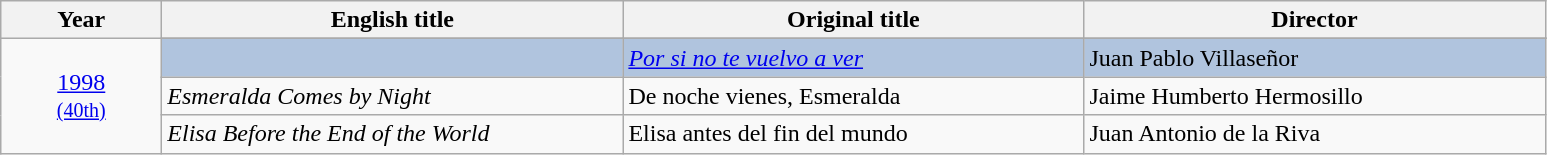<table class="wikitable">
<tr>
<th width="100"><strong>Year</strong></th>
<th width="300"><strong>English title</strong></th>
<th width="300"><strong>Original title</strong></th>
<th width="300"><strong>Director</strong></th>
</tr>
<tr>
<td rowspan="5" style="text-align:center;"><a href='#'>1998</a><br><small><a href='#'>(40th)</a></small></td>
</tr>
<tr style="background:#B0C4DE;">
<td></td>
<td><em><a href='#'>Por si no te vuelvo a ver</a></em></td>
<td>Juan Pablo Villaseñor</td>
</tr>
<tr>
<td><em>Esmeralda Comes by Night</em></td>
<td>De noche vienes, Esmeralda</td>
<td>Jaime Humberto Hermosillo</td>
</tr>
<tr>
<td><em>Elisa Before the End of the World</em></td>
<td>Elisa antes del fin del mundo</td>
<td>Juan Antonio de la Riva</td>
</tr>
</table>
